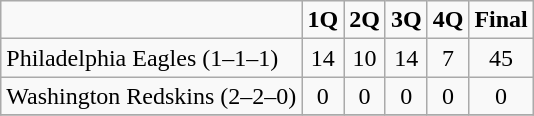<table class="wikitable" 80%>
<tr align=center>
<td></td>
<td><strong>1Q</strong></td>
<td><strong>2Q</strong></td>
<td><strong>3Q</strong></td>
<td><strong>4Q</strong></td>
<td><strong>Final</strong></td>
</tr>
<tr align=center>
<td – align=left>Philadelphia Eagles (1–1–1)</td>
<td>14</td>
<td>10</td>
<td>14</td>
<td>7</td>
<td>45</td>
</tr>
<tr align=center>
<td – align=left>Washington Redskins (2–2–0)</td>
<td>0</td>
<td>0</td>
<td>0</td>
<td>0</td>
<td>0</td>
</tr>
<tr align=center>
</tr>
</table>
